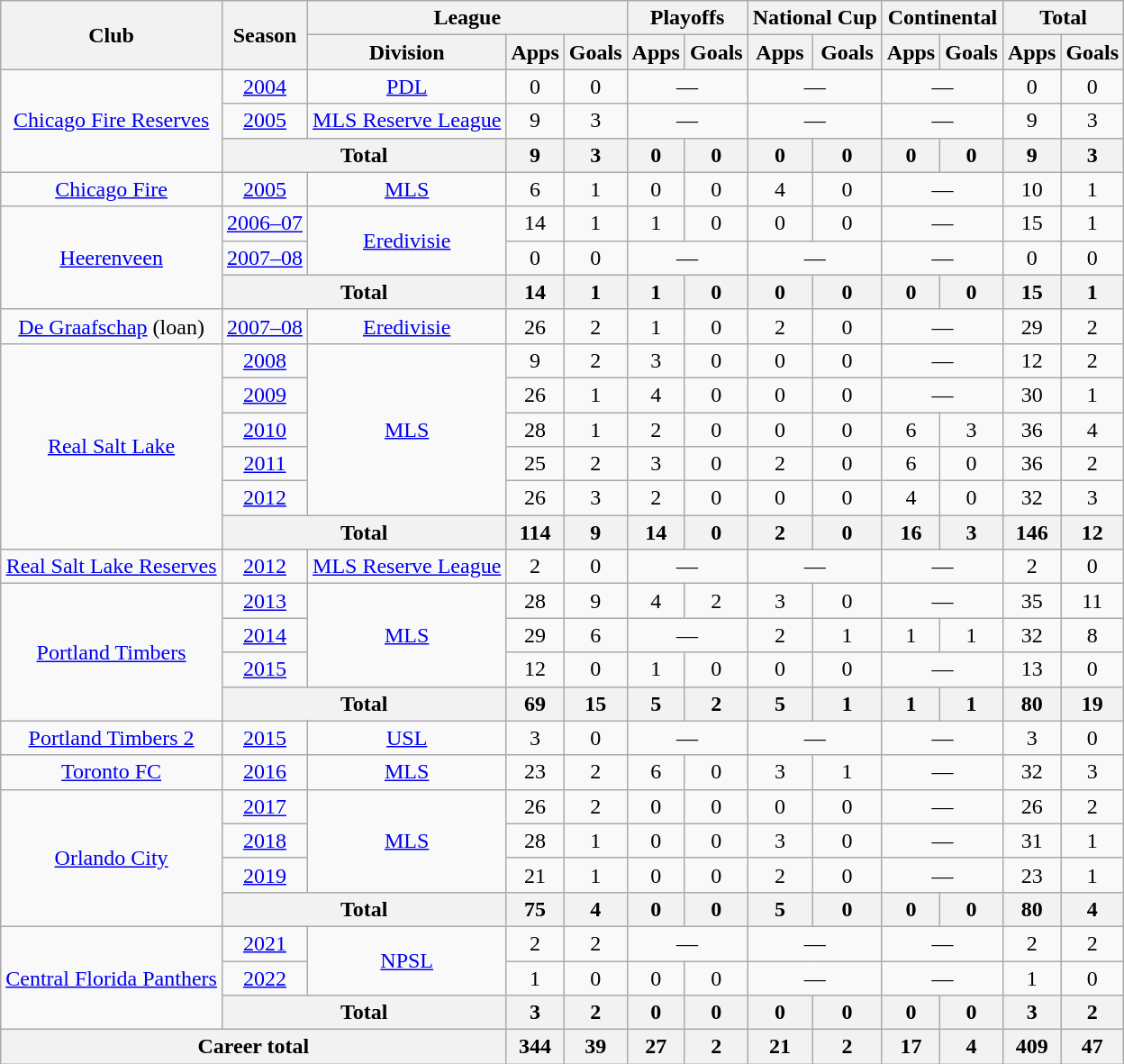<table class="wikitable" style="text-align: center">
<tr>
<th rowspan="2">Club</th>
<th rowspan="2">Season</th>
<th colspan="3">League</th>
<th colspan="2">Playoffs</th>
<th colspan="2">National Cup</th>
<th colspan="2">Continental</th>
<th colspan="2">Total</th>
</tr>
<tr>
<th>Division</th>
<th>Apps</th>
<th>Goals</th>
<th>Apps</th>
<th>Goals</th>
<th>Apps</th>
<th>Goals</th>
<th>Apps</th>
<th>Goals</th>
<th>Apps</th>
<th>Goals</th>
</tr>
<tr>
<td rowspan="3"><a href='#'>Chicago Fire Reserves</a></td>
<td><a href='#'>2004</a></td>
<td><a href='#'>PDL</a></td>
<td>0</td>
<td>0</td>
<td colspan="2">—</td>
<td colspan="2">—</td>
<td colspan="2">—</td>
<td>0</td>
<td>0</td>
</tr>
<tr>
<td><a href='#'>2005</a></td>
<td><a href='#'>MLS Reserve League</a></td>
<td>9</td>
<td>3</td>
<td colspan="2">—</td>
<td colspan="2">—</td>
<td colspan="2">—</td>
<td>9</td>
<td>3</td>
</tr>
<tr>
<th colspan="2">Total</th>
<th>9</th>
<th>3</th>
<th>0</th>
<th>0</th>
<th>0</th>
<th>0</th>
<th>0</th>
<th>0</th>
<th>9</th>
<th>3</th>
</tr>
<tr>
<td><a href='#'>Chicago Fire</a></td>
<td><a href='#'>2005</a></td>
<td><a href='#'>MLS</a></td>
<td>6</td>
<td>1</td>
<td>0</td>
<td>0</td>
<td>4</td>
<td>0</td>
<td colspan="2">—</td>
<td>10</td>
<td>1</td>
</tr>
<tr>
<td rowspan="3"><a href='#'>Heerenveen</a></td>
<td><a href='#'>2006–07</a></td>
<td rowspan="2"><a href='#'>Eredivisie</a></td>
<td>14</td>
<td>1</td>
<td>1</td>
<td>0</td>
<td>0</td>
<td>0</td>
<td colspan="2">—</td>
<td>15</td>
<td>1</td>
</tr>
<tr>
<td><a href='#'>2007–08</a></td>
<td>0</td>
<td>0</td>
<td colspan="2">—</td>
<td colspan="2">—</td>
<td colspan="2">—</td>
<td>0</td>
<td>0</td>
</tr>
<tr>
<th colspan="2">Total</th>
<th>14</th>
<th>1</th>
<th>1</th>
<th>0</th>
<th>0</th>
<th>0</th>
<th>0</th>
<th>0</th>
<th>15</th>
<th>1</th>
</tr>
<tr>
<td><a href='#'>De Graafschap</a> (loan)</td>
<td><a href='#'>2007–08</a></td>
<td><a href='#'>Eredivisie</a></td>
<td>26</td>
<td>2</td>
<td>1</td>
<td>0</td>
<td>2</td>
<td>0</td>
<td colspan="2">—</td>
<td>29</td>
<td>2</td>
</tr>
<tr>
<td rowspan="6"><a href='#'>Real Salt Lake</a></td>
<td><a href='#'>2008</a></td>
<td rowspan="5"><a href='#'>MLS</a></td>
<td>9</td>
<td>2</td>
<td>3</td>
<td>0</td>
<td>0</td>
<td>0</td>
<td colspan="2">—</td>
<td>12</td>
<td>2</td>
</tr>
<tr>
<td><a href='#'>2009</a></td>
<td>26</td>
<td>1</td>
<td>4</td>
<td>0</td>
<td>0</td>
<td>0</td>
<td colspan="2">—</td>
<td>30</td>
<td>1</td>
</tr>
<tr>
<td><a href='#'>2010</a></td>
<td>28</td>
<td>1</td>
<td>2</td>
<td>0</td>
<td>0</td>
<td>0</td>
<td>6</td>
<td>3</td>
<td>36</td>
<td>4</td>
</tr>
<tr>
<td><a href='#'>2011</a></td>
<td>25</td>
<td>2</td>
<td>3</td>
<td>0</td>
<td>2</td>
<td>0</td>
<td>6</td>
<td>0</td>
<td>36</td>
<td>2</td>
</tr>
<tr>
<td><a href='#'>2012</a></td>
<td>26</td>
<td>3</td>
<td>2</td>
<td>0</td>
<td>0</td>
<td>0</td>
<td>4</td>
<td>0</td>
<td>32</td>
<td>3</td>
</tr>
<tr>
<th colspan="2">Total</th>
<th>114</th>
<th>9</th>
<th>14</th>
<th>0</th>
<th>2</th>
<th>0</th>
<th>16</th>
<th>3</th>
<th>146</th>
<th>12</th>
</tr>
<tr>
<td><a href='#'>Real Salt Lake Reserves</a></td>
<td><a href='#'>2012</a></td>
<td><a href='#'>MLS Reserve League</a></td>
<td>2</td>
<td>0</td>
<td colspan="2">—</td>
<td colspan="2">—</td>
<td colspan="2">—</td>
<td>2</td>
<td>0</td>
</tr>
<tr>
<td rowspan="4"><a href='#'>Portland Timbers</a></td>
<td><a href='#'>2013</a></td>
<td rowspan="3"><a href='#'>MLS</a></td>
<td>28</td>
<td>9</td>
<td>4</td>
<td>2</td>
<td>3</td>
<td>0</td>
<td colspan="2">—</td>
<td>35</td>
<td>11</td>
</tr>
<tr>
<td><a href='#'>2014</a></td>
<td>29</td>
<td>6</td>
<td colspan="2">—</td>
<td>2</td>
<td>1</td>
<td>1</td>
<td>1</td>
<td>32</td>
<td>8</td>
</tr>
<tr>
<td><a href='#'>2015</a></td>
<td>12</td>
<td>0</td>
<td>1</td>
<td>0</td>
<td>0</td>
<td>0</td>
<td colspan="2">—</td>
<td>13</td>
<td>0</td>
</tr>
<tr>
<th colspan="2">Total</th>
<th>69</th>
<th>15</th>
<th>5</th>
<th>2</th>
<th>5</th>
<th>1</th>
<th>1</th>
<th>1</th>
<th>80</th>
<th>19</th>
</tr>
<tr>
<td><a href='#'>Portland Timbers 2</a></td>
<td><a href='#'>2015</a></td>
<td><a href='#'>USL</a></td>
<td>3</td>
<td>0</td>
<td colspan="2">—</td>
<td colspan="2">—</td>
<td colspan="2">—</td>
<td>3</td>
<td>0</td>
</tr>
<tr>
<td><a href='#'>Toronto FC</a></td>
<td><a href='#'>2016</a></td>
<td><a href='#'>MLS</a></td>
<td>23</td>
<td>2</td>
<td>6</td>
<td>0</td>
<td>3</td>
<td>1</td>
<td colspan="2">—</td>
<td>32</td>
<td>3</td>
</tr>
<tr>
<td rowspan="4"><a href='#'>Orlando City</a></td>
<td><a href='#'>2017</a></td>
<td rowspan="3"><a href='#'>MLS</a></td>
<td>26</td>
<td>2</td>
<td>0</td>
<td>0</td>
<td>0</td>
<td>0</td>
<td colspan="2">—</td>
<td>26</td>
<td>2</td>
</tr>
<tr>
<td><a href='#'>2018</a></td>
<td>28</td>
<td>1</td>
<td>0</td>
<td>0</td>
<td>3</td>
<td>0</td>
<td colspan="2">—</td>
<td>31</td>
<td>1</td>
</tr>
<tr>
<td><a href='#'>2019</a></td>
<td>21</td>
<td>1</td>
<td>0</td>
<td>0</td>
<td>2</td>
<td>0</td>
<td colspan="2">—</td>
<td>23</td>
<td>1</td>
</tr>
<tr>
<th colspan="2">Total</th>
<th>75</th>
<th>4</th>
<th>0</th>
<th>0</th>
<th>5</th>
<th>0</th>
<th>0</th>
<th>0</th>
<th>80</th>
<th>4</th>
</tr>
<tr>
<td rowspan="3"><a href='#'>Central Florida Panthers</a></td>
<td><a href='#'>2021</a></td>
<td rowspan="2"><a href='#'>NPSL</a></td>
<td>2</td>
<td>2</td>
<td colspan="2">—</td>
<td colspan="2">—</td>
<td colspan="2">—</td>
<td>2</td>
<td>2</td>
</tr>
<tr>
<td><a href='#'>2022</a></td>
<td>1</td>
<td>0</td>
<td>0</td>
<td>0</td>
<td colspan="2">—</td>
<td colspan="2">—</td>
<td>1</td>
<td>0</td>
</tr>
<tr>
<th colspan="2">Total</th>
<th>3</th>
<th>2</th>
<th>0</th>
<th>0</th>
<th>0</th>
<th>0</th>
<th>0</th>
<th>0</th>
<th>3</th>
<th>2</th>
</tr>
<tr>
<th colspan="3">Career total</th>
<th>344</th>
<th>39</th>
<th>27</th>
<th>2</th>
<th>21</th>
<th>2</th>
<th>17</th>
<th>4</th>
<th>409</th>
<th>47</th>
</tr>
</table>
